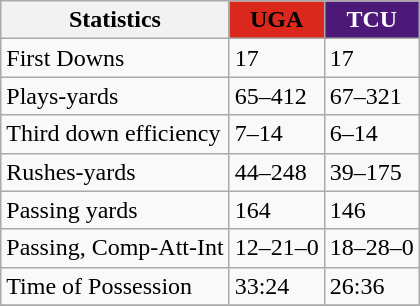<table class="wikitable">
<tr>
<th>Statistics</th>
<th style="background:#da291c; color:#000000">UGA</th>
<th style="background:#4d1979; color:#ffffff">TCU</th>
</tr>
<tr>
<td>First Downs</td>
<td>17</td>
<td>17</td>
</tr>
<tr>
<td>Plays-yards</td>
<td>65–412</td>
<td>67–321</td>
</tr>
<tr>
<td>Third down efficiency</td>
<td>7–14</td>
<td>6–14</td>
</tr>
<tr>
<td>Rushes-yards</td>
<td>44–248</td>
<td>39–175</td>
</tr>
<tr>
<td>Passing yards</td>
<td>164</td>
<td>146</td>
</tr>
<tr>
<td>Passing, Comp-Att-Int</td>
<td>12–21–0</td>
<td>18–28–0</td>
</tr>
<tr>
<td>Time of Possession</td>
<td>33:24</td>
<td>26:36</td>
</tr>
<tr>
</tr>
</table>
